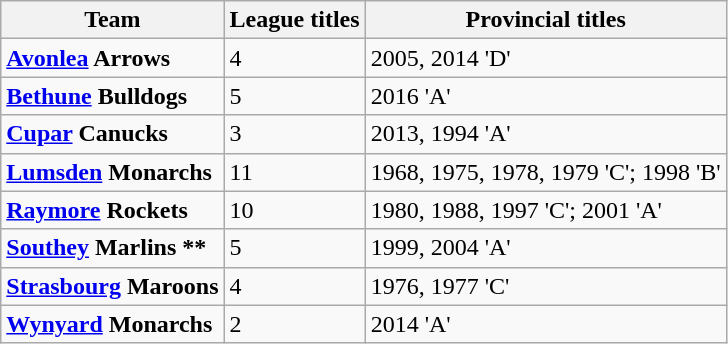<table class="wikitable">
<tr>
<th><strong>Team</strong></th>
<th>League titles</th>
<th>Provincial titles</th>
</tr>
<tr>
<td><strong><a href='#'>Avonlea</a> Arrows</strong></td>
<td>4</td>
<td>2005, 2014 'D'</td>
</tr>
<tr>
<td><strong><a href='#'>Bethune</a> Bulldogs</strong></td>
<td>5</td>
<td>2016 'A'</td>
</tr>
<tr>
<td><strong><a href='#'>Cupar</a> Canucks</strong></td>
<td>3</td>
<td>2013, 1994 'A'</td>
</tr>
<tr>
<td><strong><a href='#'>Lumsden</a> Monarchs</strong></td>
<td>11</td>
<td>1968, 1975, 1978, 1979 'C'; 1998 'B'</td>
</tr>
<tr>
<td><strong><a href='#'>Raymore</a> Rockets</strong></td>
<td>10</td>
<td>1980, 1988, 1997 'C'; 2001 'A'</td>
</tr>
<tr>
<td><strong><a href='#'>Southey</a> Marlins **</strong></td>
<td>5</td>
<td>1999, 2004 'A'</td>
</tr>
<tr>
<td><strong><a href='#'>Strasbourg</a> Maroons</strong></td>
<td>4</td>
<td>1976, 1977 'C'</td>
</tr>
<tr>
<td><strong><a href='#'>Wynyard</a> Monarchs</strong></td>
<td>2</td>
<td>2014 'A'</td>
</tr>
</table>
